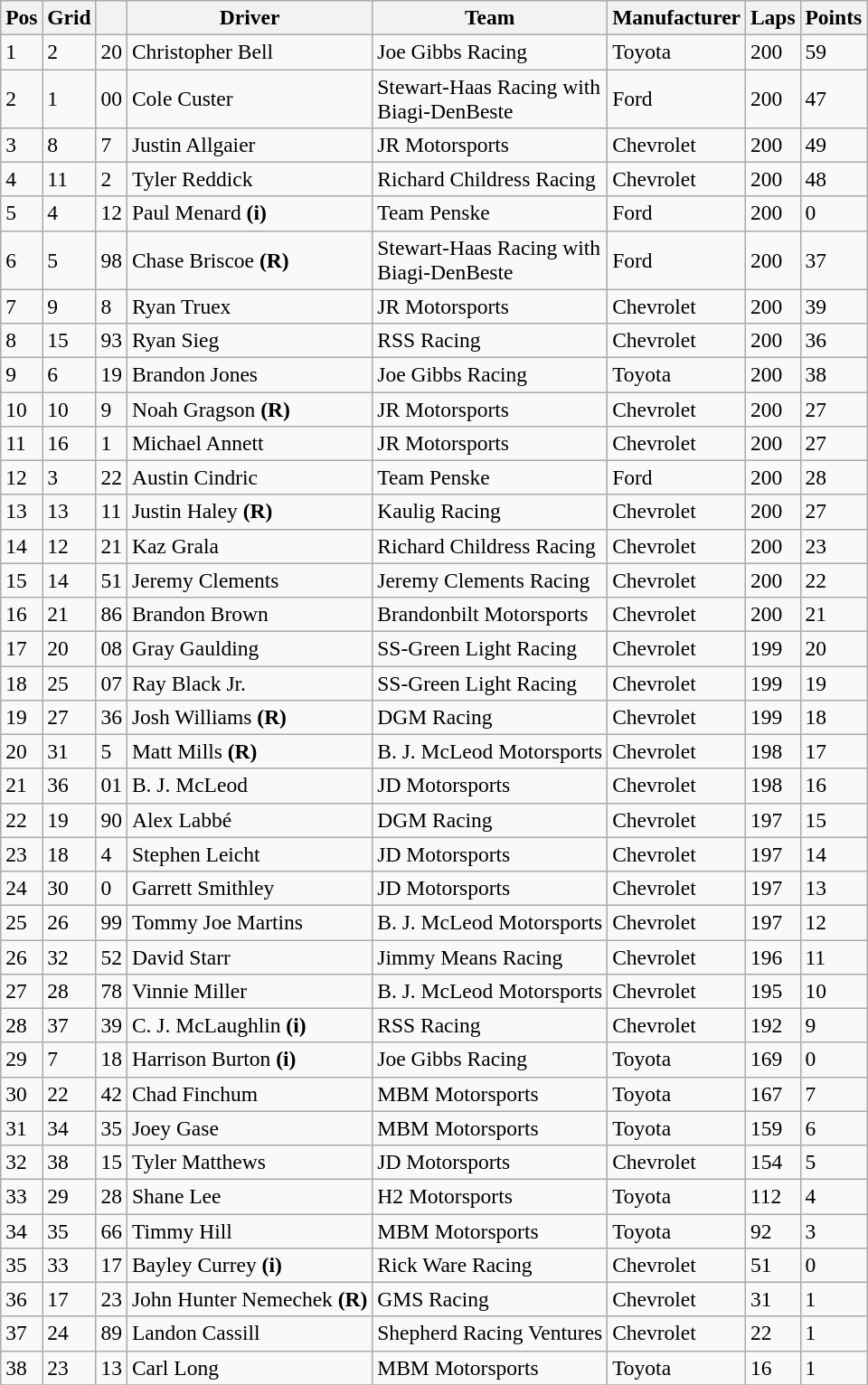<table class="wikitable" style="font-size:98%">
<tr>
<th>Pos</th>
<th>Grid</th>
<th></th>
<th>Driver</th>
<th>Team</th>
<th>Manufacturer</th>
<th>Laps</th>
<th>Points</th>
</tr>
<tr>
<td>1</td>
<td>2</td>
<td>20</td>
<td>Christopher Bell</td>
<td>Joe Gibbs Racing</td>
<td>Toyota</td>
<td>200</td>
<td>59</td>
</tr>
<tr>
<td>2</td>
<td>1</td>
<td>00</td>
<td>Cole Custer</td>
<td>Stewart-Haas Racing with<br>Biagi-DenBeste</td>
<td>Ford</td>
<td>200</td>
<td>47</td>
</tr>
<tr>
<td>3</td>
<td>8</td>
<td>7</td>
<td>Justin Allgaier</td>
<td>JR Motorsports</td>
<td>Chevrolet</td>
<td>200</td>
<td>49</td>
</tr>
<tr>
<td>4</td>
<td>11</td>
<td>2</td>
<td>Tyler Reddick</td>
<td>Richard Childress Racing</td>
<td>Chevrolet</td>
<td>200</td>
<td>48</td>
</tr>
<tr>
<td>5</td>
<td>4</td>
<td>12</td>
<td>Paul Menard <strong>(i)</strong></td>
<td>Team Penske</td>
<td>Ford</td>
<td>200</td>
<td>0</td>
</tr>
<tr>
<td>6</td>
<td>5</td>
<td>98</td>
<td>Chase Briscoe <strong>(R)</strong></td>
<td>Stewart-Haas Racing with<br>Biagi-DenBeste</td>
<td>Ford</td>
<td>200</td>
<td>37</td>
</tr>
<tr>
<td>7</td>
<td>9</td>
<td>8</td>
<td>Ryan Truex</td>
<td>JR Motorsports</td>
<td>Chevrolet</td>
<td>200</td>
<td>39</td>
</tr>
<tr>
<td>8</td>
<td>15</td>
<td>93</td>
<td>Ryan Sieg</td>
<td>RSS Racing</td>
<td>Chevrolet</td>
<td>200</td>
<td>36</td>
</tr>
<tr>
<td>9</td>
<td>6</td>
<td>19</td>
<td>Brandon Jones</td>
<td>Joe Gibbs Racing</td>
<td>Toyota</td>
<td>200</td>
<td>38</td>
</tr>
<tr>
<td>10</td>
<td>10</td>
<td>9</td>
<td>Noah Gragson <strong>(R)</strong></td>
<td>JR Motorsports</td>
<td>Chevrolet</td>
<td>200</td>
<td>27</td>
</tr>
<tr>
<td>11</td>
<td>16</td>
<td>1</td>
<td>Michael Annett</td>
<td>JR Motorsports</td>
<td>Chevrolet</td>
<td>200</td>
<td>27</td>
</tr>
<tr>
<td>12</td>
<td>3</td>
<td>22</td>
<td>Austin Cindric</td>
<td>Team Penske</td>
<td>Ford</td>
<td>200</td>
<td>28</td>
</tr>
<tr>
<td>13</td>
<td>13</td>
<td>11</td>
<td>Justin Haley <strong>(R)</strong></td>
<td>Kaulig Racing</td>
<td>Chevrolet</td>
<td>200</td>
<td>27</td>
</tr>
<tr>
<td>14</td>
<td>12</td>
<td>21</td>
<td>Kaz Grala</td>
<td>Richard Childress Racing</td>
<td>Chevrolet</td>
<td>200</td>
<td>23</td>
</tr>
<tr>
<td>15</td>
<td>14</td>
<td>51</td>
<td>Jeremy Clements</td>
<td>Jeremy Clements Racing</td>
<td>Chevrolet</td>
<td>200</td>
<td>22</td>
</tr>
<tr>
<td>16</td>
<td>21</td>
<td>86</td>
<td>Brandon Brown</td>
<td>Brandonbilt Motorsports</td>
<td>Chevrolet</td>
<td>200</td>
<td>21</td>
</tr>
<tr>
<td>17</td>
<td>20</td>
<td>08</td>
<td>Gray Gaulding</td>
<td>SS-Green Light Racing</td>
<td>Chevrolet</td>
<td>199</td>
<td>20</td>
</tr>
<tr>
<td>18</td>
<td>25</td>
<td>07</td>
<td>Ray Black Jr.</td>
<td>SS-Green Light Racing</td>
<td>Chevrolet</td>
<td>199</td>
<td>19</td>
</tr>
<tr>
<td>19</td>
<td>27</td>
<td>36</td>
<td>Josh Williams <strong>(R)</strong></td>
<td>DGM Racing</td>
<td>Chevrolet</td>
<td>199</td>
<td>18</td>
</tr>
<tr>
<td>20</td>
<td>31</td>
<td>5</td>
<td>Matt Mills <strong>(R)</strong></td>
<td>B. J. McLeod Motorsports</td>
<td>Chevrolet</td>
<td>198</td>
<td>17</td>
</tr>
<tr>
<td>21</td>
<td>36</td>
<td>01</td>
<td>B. J. McLeod</td>
<td>JD Motorsports</td>
<td>Chevrolet</td>
<td>198</td>
<td>16</td>
</tr>
<tr>
<td>22</td>
<td>19</td>
<td>90</td>
<td>Alex Labbé</td>
<td>DGM Racing</td>
<td>Chevrolet</td>
<td>197</td>
<td>15</td>
</tr>
<tr>
<td>23</td>
<td>18</td>
<td>4</td>
<td>Stephen Leicht</td>
<td>JD Motorsports</td>
<td>Chevrolet</td>
<td>197</td>
<td>14</td>
</tr>
<tr>
<td>24</td>
<td>30</td>
<td>0</td>
<td>Garrett Smithley</td>
<td>JD Motorsports</td>
<td>Chevrolet</td>
<td>197</td>
<td>13</td>
</tr>
<tr>
<td>25</td>
<td>26</td>
<td>99</td>
<td>Tommy Joe Martins</td>
<td>B. J. McLeod Motorsports</td>
<td>Chevrolet</td>
<td>197</td>
<td>12</td>
</tr>
<tr>
<td>26</td>
<td>32</td>
<td>52</td>
<td>David Starr</td>
<td>Jimmy Means Racing</td>
<td>Chevrolet</td>
<td>196</td>
<td>11</td>
</tr>
<tr>
<td>27</td>
<td>28</td>
<td>78</td>
<td>Vinnie Miller</td>
<td>B. J. McLeod Motorsports</td>
<td>Chevrolet</td>
<td>195</td>
<td>10</td>
</tr>
<tr>
<td>28</td>
<td>37</td>
<td>39</td>
<td>C. J. McLaughlin <strong>(i)</strong></td>
<td>RSS Racing</td>
<td>Chevrolet</td>
<td>192</td>
<td>9</td>
</tr>
<tr>
<td>29</td>
<td>7</td>
<td>18</td>
<td>Harrison Burton <strong>(i)</strong></td>
<td>Joe Gibbs Racing</td>
<td>Toyota</td>
<td>169</td>
<td>0</td>
</tr>
<tr>
<td>30</td>
<td>22</td>
<td>42</td>
<td>Chad Finchum</td>
<td>MBM Motorsports</td>
<td>Toyota</td>
<td>167</td>
<td>7</td>
</tr>
<tr>
<td>31</td>
<td>34</td>
<td>35</td>
<td>Joey Gase</td>
<td>MBM Motorsports</td>
<td>Toyota</td>
<td>159</td>
<td>6</td>
</tr>
<tr>
<td>32</td>
<td>38</td>
<td>15</td>
<td>Tyler Matthews</td>
<td>JD Motorsports</td>
<td>Chevrolet</td>
<td>154</td>
<td>5</td>
</tr>
<tr>
<td>33</td>
<td>29</td>
<td>28</td>
<td>Shane Lee</td>
<td>H2 Motorsports</td>
<td>Toyota</td>
<td>112</td>
<td>4</td>
</tr>
<tr>
<td>34</td>
<td>35</td>
<td>66</td>
<td>Timmy Hill</td>
<td>MBM Motorsports</td>
<td>Toyota</td>
<td>92</td>
<td>3</td>
</tr>
<tr>
<td>35</td>
<td>33</td>
<td>17</td>
<td>Bayley Currey <strong>(i)</strong></td>
<td>Rick Ware Racing</td>
<td>Chevrolet</td>
<td>51</td>
<td>0</td>
</tr>
<tr>
<td>36</td>
<td>17</td>
<td>23</td>
<td>John Hunter Nemechek <strong>(R)</strong></td>
<td>GMS Racing</td>
<td>Chevrolet</td>
<td>31</td>
<td>1</td>
</tr>
<tr>
<td>37</td>
<td>24</td>
<td>89</td>
<td>Landon Cassill</td>
<td>Shepherd Racing Ventures</td>
<td>Chevrolet</td>
<td>22</td>
<td>1</td>
</tr>
<tr>
<td>38</td>
<td>23</td>
<td>13</td>
<td>Carl Long</td>
<td>MBM Motorsports</td>
<td>Toyota</td>
<td>16</td>
<td>1</td>
</tr>
<tr>
</tr>
</table>
